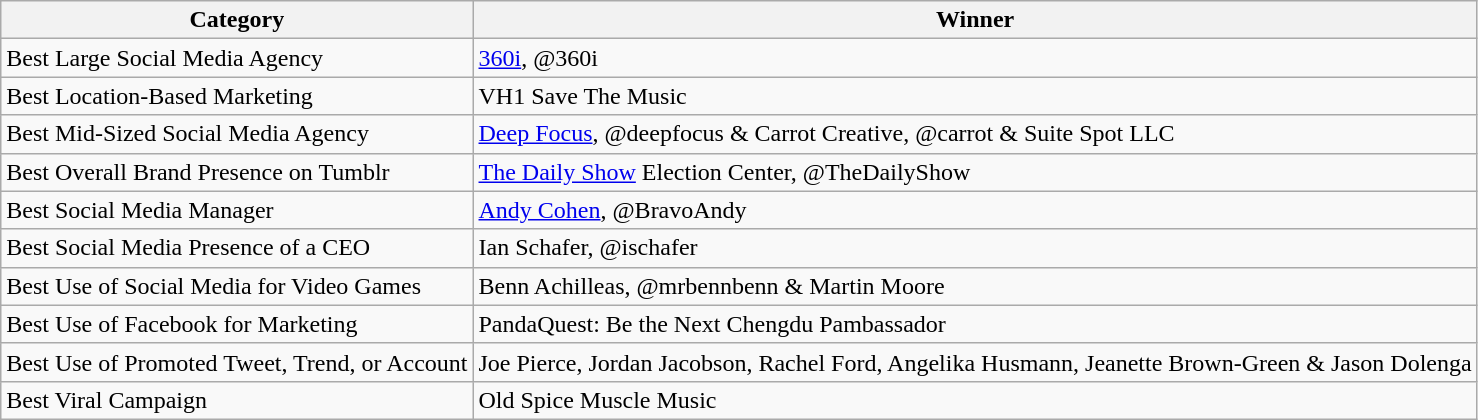<table class="wikitable">
<tr>
<th>Category</th>
<th>Winner</th>
</tr>
<tr>
<td>Best Large Social Media Agency</td>
<td><a href='#'>360i</a>, @360i</td>
</tr>
<tr>
<td>Best Location-Based Marketing</td>
<td>VH1 Save The Music</td>
</tr>
<tr>
<td>Best Mid-Sized Social Media Agency</td>
<td><a href='#'>Deep Focus</a>, @deepfocus & Carrot Creative, @carrot & Suite Spot LLC</td>
</tr>
<tr>
<td>Best Overall Brand Presence on Tumblr</td>
<td><a href='#'>The Daily Show</a> Election Center, @TheDailyShow</td>
</tr>
<tr>
<td>Best Social Media Manager</td>
<td><a href='#'>Andy Cohen</a>, @BravoAndy</td>
</tr>
<tr>
<td>Best Social Media Presence of a CEO</td>
<td>Ian Schafer, @ischafer</td>
</tr>
<tr>
<td>Best Use of Social Media for Video Games</td>
<td>Benn Achilleas, @mrbennbenn & Martin Moore</td>
</tr>
<tr>
<td>Best Use of Facebook for Marketing</td>
<td>PandaQuest: Be the Next Chengdu Pambassador</td>
</tr>
<tr>
<td>Best Use of Promoted Tweet, Trend, or Account</td>
<td>Joe Pierce, Jordan Jacobson, Rachel Ford, Angelika Husmann, Jeanette Brown-Green & Jason Dolenga</td>
</tr>
<tr>
<td>Best Viral Campaign</td>
<td>Old Spice Muscle Music</td>
</tr>
</table>
